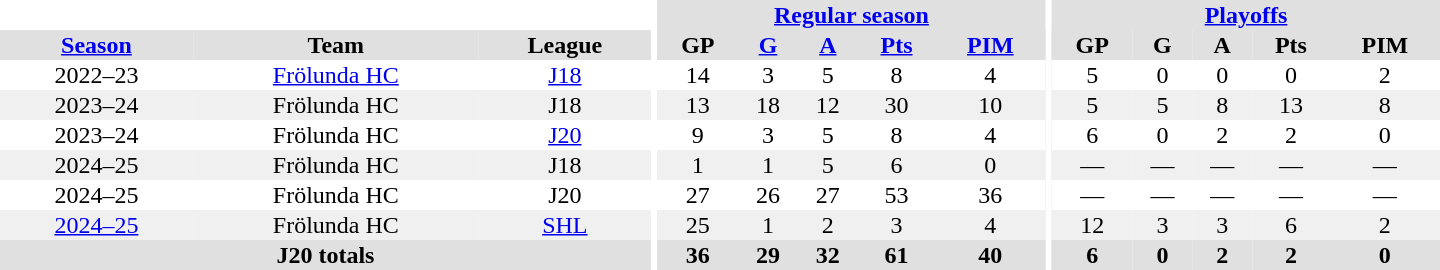<table border="0" cellpadding="1" cellspacing="0" style="text-align:center; width:60em">
<tr bgcolor="#e0e0e0">
<th colspan="3" bgcolor="#ffffff"></th>
<th rowspan="101" bgcolor="#ffffff"></th>
<th colspan="5"><a href='#'>Regular season</a></th>
<th rowspan="101" bgcolor="#ffffff"></th>
<th colspan="5"><a href='#'>Playoffs</a></th>
</tr>
<tr bgcolor="#e0e0e0">
<th><a href='#'>Season</a></th>
<th>Team</th>
<th>League</th>
<th>GP</th>
<th><a href='#'>G</a></th>
<th><a href='#'>A</a></th>
<th><a href='#'>Pts</a></th>
<th><a href='#'>PIM</a></th>
<th>GP</th>
<th>G</th>
<th>A</th>
<th>Pts</th>
<th>PIM</th>
</tr>
<tr>
<td>2022–23</td>
<td><a href='#'>Frölunda HC</a></td>
<td><a href='#'>J18</a></td>
<td>14</td>
<td>3</td>
<td>5</td>
<td>8</td>
<td>4</td>
<td>5</td>
<td>0</td>
<td>0</td>
<td>0</td>
<td>2</td>
</tr>
<tr bgcolor="#f0f0f0">
<td>2023–24</td>
<td>Frölunda HC</td>
<td>J18</td>
<td>13</td>
<td>18</td>
<td>12</td>
<td>30</td>
<td>10</td>
<td>5</td>
<td>5</td>
<td>8</td>
<td>13</td>
<td>8</td>
</tr>
<tr>
<td>2023–24</td>
<td>Frölunda HC</td>
<td><a href='#'>J20</a></td>
<td>9</td>
<td>3</td>
<td>5</td>
<td>8</td>
<td>4</td>
<td>6</td>
<td>0</td>
<td>2</td>
<td>2</td>
<td>0</td>
</tr>
<tr bgcolor="#f0f0f0">
<td>2024–25</td>
<td>Frölunda HC</td>
<td>J18</td>
<td>1</td>
<td>1</td>
<td>5</td>
<td>6</td>
<td>0</td>
<td>—</td>
<td>—</td>
<td>—</td>
<td>—</td>
<td>—</td>
</tr>
<tr>
<td>2024–25</td>
<td>Frölunda HC</td>
<td>J20</td>
<td>27</td>
<td>26</td>
<td>27</td>
<td>53</td>
<td>36</td>
<td>—</td>
<td>—</td>
<td>—</td>
<td>—</td>
<td>—</td>
</tr>
<tr bgcolor="#f0f0f0">
<td><a href='#'>2024–25</a></td>
<td>Frölunda HC</td>
<td><a href='#'>SHL</a></td>
<td>25</td>
<td>1</td>
<td>2</td>
<td>3</td>
<td>4</td>
<td>12</td>
<td>3</td>
<td>3</td>
<td>6</td>
<td>2</td>
</tr>
<tr bgcolor="#e0e0e0">
<th colspan="3">J20 totals</th>
<th>36</th>
<th>29</th>
<th>32</th>
<th>61</th>
<th>40</th>
<th>6</th>
<th>0</th>
<th>2</th>
<th>2</th>
<th>0</th>
</tr>
</table>
